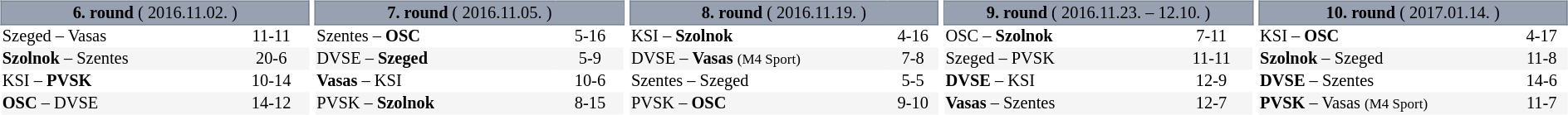<table table width=100%>
<tr>
<td width=20% valign="top"><br><table border=0 cellspacing=0 cellpadding=1em style="font-size: 85%; border-collapse: collapse;" width=100%>
<tr>
<td colspan=5 bgcolor=#98A1B2 style="border:1px solid #7A8392; text-align: center;"><span><strong>6. round</strong> ( 2016.11.02. )</span></td>
</tr>
<tr align=left bgcolor=#FFFFFF>
<td>Szeged – Vasas</td>
<td align=center>11-11</td>
</tr>
<tr align=left bgcolor=#f5f5f5>
<td><strong>Szolnok</strong> – Szentes</td>
<td align=center>20-6</td>
</tr>
<tr align=left bgcolor=#FFFFFF>
<td>KSI – <strong>PVSK</strong></td>
<td align=center>10-14</td>
</tr>
<tr align=left bgcolor=#f5f5f5>
<td><strong>OSC</strong> – DVSE</td>
<td align=center>14-12</td>
</tr>
</table>
</td>
<td width=20% valign="top"><br><table border=0 cellspacing=0 cellpadding=1em style="font-size: 85%; border-collapse: collapse;" width=100%>
<tr>
<td colspan=5 bgcolor=#98A1B2 style="border:1px solid #7A8392; text-align: center;"><span><strong>7. round</strong> ( 2016.11.05. )</span></td>
</tr>
<tr align=left bgcolor=#FFFFFF>
<td>Szentes – <strong>OSC</strong></td>
<td align=center>5-16</td>
</tr>
<tr align=left bgcolor=#f5f5f5>
<td>DVSE – <strong>Szeged</strong></td>
<td align=center>5-9</td>
</tr>
<tr align=left bgcolor=#FFFFFF>
<td><strong>Vasas</strong> – KSI</td>
<td align=center>10-6</td>
</tr>
<tr align=left bgcolor=#f5f5f5>
<td>PVSK – <strong>Szolnok</strong></td>
<td align=center>8-15</td>
</tr>
</table>
</td>
<td width=20% valign="top"><br><table border=0 cellspacing=0 cellpadding=1em style="font-size: 85%; border-collapse: collapse;" width=100%>
<tr>
<td colspan=5 bgcolor=#98A1B2 style="border:1px solid #7A8392; text-align: center;"><span><strong>8. round</strong> ( 2016.11.19. )</span></td>
</tr>
<tr align=left bgcolor=#FFFFFF>
<td>KSI – <strong>Szolnok</strong></td>
<td align=center>4-16</td>
</tr>
<tr align=left bgcolor=#f5f5f5>
<td>DVSE – <strong>Vasas</strong> <small>(M4 Sport)</small></td>
<td align=center>7-8</td>
</tr>
<tr align=left bgcolor=#FFFFFF>
<td>Szentes – Szeged</td>
<td align=center>5-5</td>
</tr>
<tr align=left bgcolor=#f5f5f5>
<td>PVSK – <strong>OSC</strong></td>
<td align=center>9-10</td>
</tr>
</table>
</td>
<td width=20% valign="top"><br><table border=0 cellspacing=0 cellpadding=1em style="font-size: 85%; border-collapse: collapse;" width=100%>
<tr>
<td colspan=5 bgcolor=#98A1B2 style="border:1px solid #7A8392; text-align: center;"><span><strong>9. round</strong> ( 2016.11.23. – 12.10. )</span></td>
</tr>
<tr align=left bgcolor=#FFFFFF>
<td>OSC – <strong>Szolnok</strong></td>
<td align=center>7-11</td>
</tr>
<tr align=left bgcolor=#f5f5f5>
<td>Szeged – PVSK</td>
<td align=center>11-11</td>
</tr>
<tr align=left bgcolor=#FFFFFF>
<td><strong>DVSE</strong> – KSI</td>
<td align=center>12-9</td>
</tr>
<tr align=left bgcolor=#f5f5f5>
<td><strong>Vasas</strong> – Szentes</td>
<td align=center>12-7</td>
</tr>
</table>
</td>
<td width=20% valign="top"><br><table border=0 cellspacing=0 cellpadding=1em style="font-size: 85%; border-collapse: collapse;" width=100%>
<tr>
<td colspan=5 bgcolor=#98A1B2 style="border:1px solid #7A8392; text-align: center;"><span><strong>10. round</strong> ( 2017.01.14. )</span></td>
</tr>
<tr align=left bgcolor=#FFFFFF>
<td>KSI – <strong>OSC</strong></td>
<td align=center>4-17</td>
</tr>
<tr align=left bgcolor=#f5f5f5>
<td><strong>Szolnok</strong> – Szeged</td>
<td align=center>11-8</td>
</tr>
<tr align=left bgcolor=#FFFFFF>
<td><strong>DVSE</strong> – Szentes</td>
<td align=center>14-6</td>
</tr>
<tr align=left bgcolor=#f5f5f5>
<td><strong>PVSK</strong> – Vasas <small>(M4 Sport)</small></td>
<td align=center>11-7</td>
</tr>
</table>
</td>
</tr>
</table>
